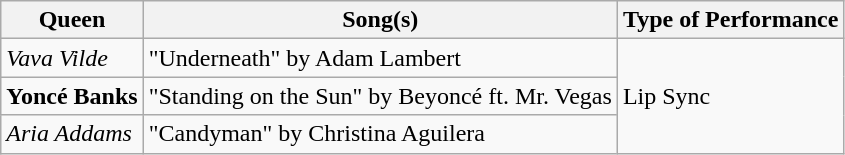<table class="wikitable">
<tr>
<th><strong>Queen</strong></th>
<th>Song(s)</th>
<th><strong>Type of Performance</strong></th>
</tr>
<tr>
<td><em>Vava Vilde</em></td>
<td>"Underneath" by Adam Lambert</td>
<td rowspan="3">Lip Sync</td>
</tr>
<tr>
<td><strong>Yoncé Banks</strong></td>
<td>"Standing on the Sun" by Beyoncé ft. Mr. Vegas</td>
</tr>
<tr>
<td><em>Aria Addams</em></td>
<td>"Candyman" by Christina Aguilera</td>
</tr>
</table>
